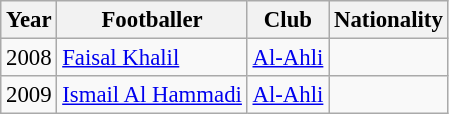<table class="wikitable" style="font-size: 95%;">
<tr>
<th>Year</th>
<th>Footballer</th>
<th>Club</th>
<th>Nationality</th>
</tr>
<tr>
<td>2008</td>
<td><a href='#'>Faisal Khalil</a></td>
<td><a href='#'>Al-Ahli</a></td>
<td></td>
</tr>
<tr>
<td>2009</td>
<td><a href='#'>Ismail Al Hammadi</a></td>
<td><a href='#'>Al-Ahli</a></td>
<td></td>
</tr>
</table>
